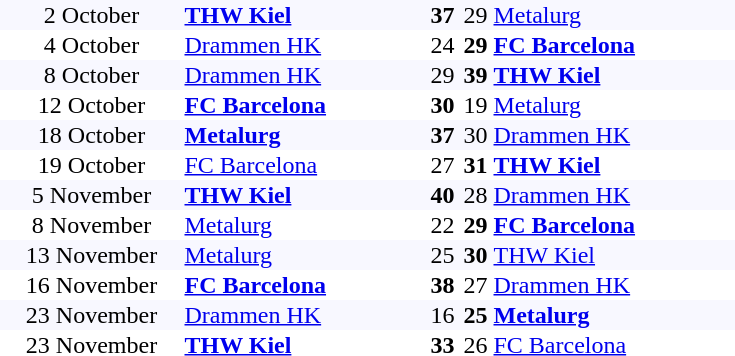<table border="0" cellspacing="0" cellpadding="1">
<tr align="center"  bgcolor="#F8F8FF">
<td width="120">2 October</td>
<td width="160" align="left"><strong><a href='#'>THW Kiel</a></strong></td>
<td width="20"><strong>37</strong></td>
<td width="20">29</td>
<td width="160" align="left"><a href='#'>Metalurg</a></td>
</tr>
<tr align="center">
<td width="120">4 October</td>
<td width="160" align="left"><a href='#'>Drammen HK</a></td>
<td width="20">24</td>
<td width="20"><strong>29</strong></td>
<td width="160" align="left"><strong><a href='#'>FC Barcelona</a></strong></td>
</tr>
<tr align="center"  bgcolor="#F8F8FF">
<td width="120">8 October</td>
<td width="160" align="left"><a href='#'>Drammen HK</a></td>
<td width="20">29</td>
<td width="20"><strong>39</strong></td>
<td width="160" align="left"><strong><a href='#'>THW Kiel</a></strong></td>
</tr>
<tr align="center">
<td width="120">12 October</td>
<td width="160" align="left"><strong><a href='#'>FC Barcelona</a></strong></td>
<td width="20"><strong>30</strong></td>
<td width="20">19</td>
<td width="160" align="left"><a href='#'>Metalurg</a></td>
</tr>
<tr align="center" bgcolor="#F8F8FF">
<td width="120">18 October</td>
<td width="160" align="left"><strong><a href='#'>Metalurg</a></strong></td>
<td width="20"><strong>37</strong></td>
<td width="20">30</td>
<td width="160" align="left"><a href='#'>Drammen HK</a></td>
</tr>
<tr align="center">
<td width="120">19 October</td>
<td width="160" align="left"><a href='#'>FC Barcelona</a></td>
<td width="20">27</td>
<td width="20"><strong>31</strong></td>
<td width="160" align="left"><strong><a href='#'>THW Kiel</a></strong></td>
</tr>
<tr align="center"  bgcolor="#F8F8FF">
<td width="120">5 November</td>
<td width="160" align="left"><strong><a href='#'>THW Kiel</a></strong></td>
<td width="20"><strong>40</strong></td>
<td width="20">28</td>
<td width="160" align="left"><a href='#'>Drammen HK</a></td>
</tr>
<tr align="center">
<td width="120">8 November</td>
<td width="160" align="left"><a href='#'>Metalurg</a></td>
<td width="20">22</td>
<td width="20"><strong>29</strong></td>
<td width="160" align="left"><strong><a href='#'>FC Barcelona</a></strong></td>
</tr>
<tr align="center"  bgcolor="#F8F8FF">
<td width="120">13 November</td>
<td width="160" align="left"><a href='#'>Metalurg</a></td>
<td width="20">25</td>
<td width="20"><strong>30</strong></td>
<td width="160" align="left"><a href='#'>THW Kiel</a></td>
</tr>
<tr align="center">
<td width="120">16 November</td>
<td width="160" align="left"><strong><a href='#'>FC Barcelona</a></strong></td>
<td width="20"><strong>38</strong></td>
<td width="20">27</td>
<td width="160" align="left"><a href='#'>Drammen HK</a></td>
</tr>
<tr align="center" bgcolor="#F8F8FF">
<td width="120">23 November</td>
<td width="160" align="left"><a href='#'>Drammen HK</a></td>
<td width="20">16</td>
<td width="20"><strong>25</strong></td>
<td width="160" align="left"><strong><a href='#'>Metalurg</a></strong></td>
</tr>
<tr align="center">
<td width="120">23 November</td>
<td width="160" align="left"><strong><a href='#'>THW Kiel</a></strong></td>
<td width="20"><strong>33</strong></td>
<td width="20">26</td>
<td width="160" align="left"><a href='#'>FC Barcelona</a></td>
</tr>
</table>
